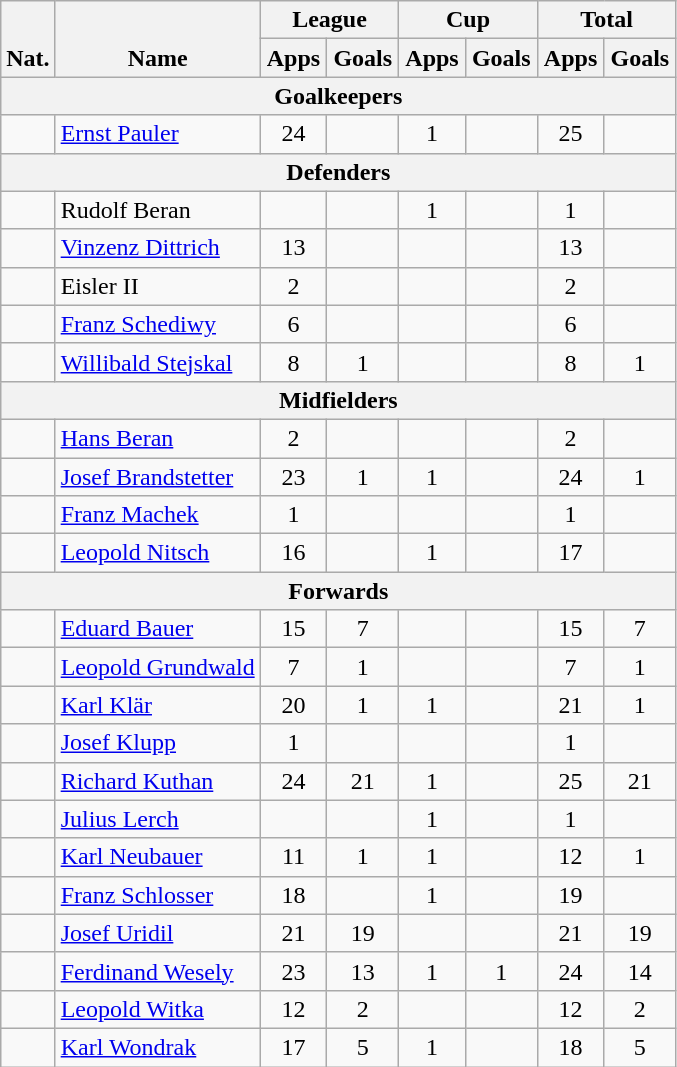<table class="wikitable" style="text-align:center">
<tr>
<th rowspan="2" valign="bottom">Nat.</th>
<th rowspan="2" valign="bottom">Name</th>
<th colspan="2" width="85">League</th>
<th colspan="2" width="85">Cup</th>
<th colspan="2" width="85">Total</th>
</tr>
<tr>
<th>Apps</th>
<th>Goals</th>
<th>Apps</th>
<th>Goals</th>
<th>Apps</th>
<th>Goals</th>
</tr>
<tr>
<th colspan=15>Goalkeepers</th>
</tr>
<tr>
<td></td>
<td align="left"><a href='#'>Ernst Pauler</a></td>
<td>24</td>
<td></td>
<td>1</td>
<td></td>
<td>25</td>
<td></td>
</tr>
<tr>
<th colspan=15>Defenders</th>
</tr>
<tr>
<td></td>
<td align="left">Rudolf Beran</td>
<td></td>
<td></td>
<td>1</td>
<td></td>
<td>1</td>
<td></td>
</tr>
<tr>
<td></td>
<td align="left"><a href='#'>Vinzenz Dittrich</a></td>
<td>13</td>
<td></td>
<td></td>
<td></td>
<td>13</td>
<td></td>
</tr>
<tr>
<td></td>
<td align="left">Eisler II</td>
<td>2</td>
<td></td>
<td></td>
<td></td>
<td>2</td>
<td></td>
</tr>
<tr>
<td></td>
<td align="left"><a href='#'>Franz Schediwy</a></td>
<td>6</td>
<td></td>
<td></td>
<td></td>
<td>6</td>
<td></td>
</tr>
<tr>
<td></td>
<td align="left"><a href='#'>Willibald Stejskal</a></td>
<td>8</td>
<td>1</td>
<td></td>
<td></td>
<td>8</td>
<td>1</td>
</tr>
<tr>
<th colspan=15>Midfielders</th>
</tr>
<tr>
<td></td>
<td align="left"><a href='#'>Hans Beran</a></td>
<td>2</td>
<td></td>
<td></td>
<td></td>
<td>2</td>
<td></td>
</tr>
<tr>
<td></td>
<td align="left"><a href='#'>Josef Brandstetter</a></td>
<td>23</td>
<td>1</td>
<td>1</td>
<td></td>
<td>24</td>
<td>1</td>
</tr>
<tr>
<td></td>
<td align="left"><a href='#'>Franz Machek</a></td>
<td>1</td>
<td></td>
<td></td>
<td></td>
<td>1</td>
<td></td>
</tr>
<tr>
<td></td>
<td align="left"><a href='#'>Leopold Nitsch</a></td>
<td>16</td>
<td></td>
<td>1</td>
<td></td>
<td>17</td>
<td></td>
</tr>
<tr>
<th colspan=15>Forwards</th>
</tr>
<tr>
<td></td>
<td align="left"><a href='#'>Eduard Bauer</a></td>
<td>15</td>
<td>7</td>
<td></td>
<td></td>
<td>15</td>
<td>7</td>
</tr>
<tr>
<td></td>
<td align="left"><a href='#'>Leopold Grundwald</a></td>
<td>7</td>
<td>1</td>
<td></td>
<td></td>
<td>7</td>
<td>1</td>
</tr>
<tr>
<td></td>
<td align="left"><a href='#'>Karl Klär</a></td>
<td>20</td>
<td>1</td>
<td>1</td>
<td></td>
<td>21</td>
<td>1</td>
</tr>
<tr>
<td></td>
<td align="left"><a href='#'>Josef Klupp</a></td>
<td>1</td>
<td></td>
<td></td>
<td></td>
<td>1</td>
<td></td>
</tr>
<tr>
<td></td>
<td align="left"><a href='#'>Richard Kuthan</a></td>
<td>24</td>
<td>21</td>
<td>1</td>
<td></td>
<td>25</td>
<td>21</td>
</tr>
<tr>
<td></td>
<td align="left"><a href='#'>Julius Lerch</a></td>
<td></td>
<td></td>
<td>1</td>
<td></td>
<td>1</td>
<td></td>
</tr>
<tr>
<td></td>
<td align="left"><a href='#'>Karl Neubauer</a></td>
<td>11</td>
<td>1</td>
<td>1</td>
<td></td>
<td>12</td>
<td>1</td>
</tr>
<tr>
<td></td>
<td align="left"><a href='#'>Franz Schlosser</a></td>
<td>18</td>
<td></td>
<td>1</td>
<td></td>
<td>19</td>
<td></td>
</tr>
<tr>
<td></td>
<td align="left"><a href='#'>Josef Uridil</a></td>
<td>21</td>
<td>19</td>
<td></td>
<td></td>
<td>21</td>
<td>19</td>
</tr>
<tr>
<td></td>
<td align="left"><a href='#'>Ferdinand Wesely</a></td>
<td>23</td>
<td>13</td>
<td>1</td>
<td>1</td>
<td>24</td>
<td>14</td>
</tr>
<tr>
<td></td>
<td align="left"><a href='#'>Leopold Witka</a></td>
<td>12</td>
<td>2</td>
<td></td>
<td></td>
<td>12</td>
<td>2</td>
</tr>
<tr>
<td></td>
<td align="left"><a href='#'>Karl Wondrak</a></td>
<td>17</td>
<td>5</td>
<td>1</td>
<td></td>
<td>18</td>
<td>5</td>
</tr>
</table>
